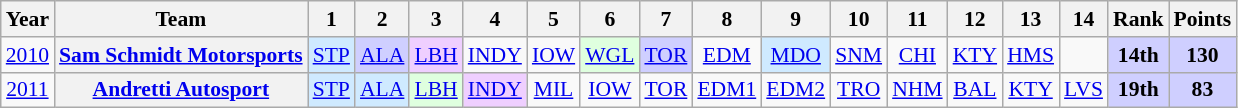<table class="wikitable" style="text-align:center; font-size:90%">
<tr>
<th>Year</th>
<th>Team</th>
<th>1</th>
<th>2</th>
<th>3</th>
<th>4</th>
<th>5</th>
<th>6</th>
<th>7</th>
<th>8</th>
<th>9</th>
<th>10</th>
<th>11</th>
<th>12</th>
<th>13</th>
<th>14</th>
<th>Rank</th>
<th>Points</th>
</tr>
<tr>
<td><a href='#'>2010</a></td>
<th><a href='#'>Sam Schmidt Motorsports</a></th>
<td style="background:#CFEAFF;"><a href='#'>STP</a><br></td>
<td style="background:#CFCFFF;"><a href='#'>ALA</a><br></td>
<td style="background:#EFCFFF;"><a href='#'>LBH</a><br></td>
<td><a href='#'>INDY</a></td>
<td><a href='#'>IOW</a></td>
<td style="background:#DFFFDF;"><a href='#'>WGL</a><br></td>
<td style="background:#CFCFFF;"><a href='#'>TOR</a><br></td>
<td><a href='#'>EDM</a><br></td>
<td style="background:#CFEAFF;"><a href='#'>MDO</a><br></td>
<td><a href='#'>SNM</a></td>
<td><a href='#'>CHI</a></td>
<td><a href='#'>KTY</a></td>
<td><a href='#'>HMS</a></td>
<td></td>
<td style="background:#CFCFFF;"><strong>14th</strong></td>
<td style="background:#CFCFFF;"><strong>130</strong></td>
</tr>
<tr>
<td><a href='#'>2011</a></td>
<th><a href='#'>Andretti Autosport</a></th>
<td style="background:#CFEAFF;"><a href='#'>STP</a><br></td>
<td style="background:#CFEAFF;"><a href='#'>ALA</a><br></td>
<td style="background:#DFFFDF;"><a href='#'>LBH</a><br></td>
<td style="background:#EFCFFF;"><a href='#'>INDY</a><br></td>
<td><a href='#'>MIL</a></td>
<td><a href='#'>IOW</a></td>
<td><a href='#'>TOR</a></td>
<td><a href='#'>EDM1</a></td>
<td><a href='#'>EDM2</a></td>
<td><a href='#'>TRO</a></td>
<td><a href='#'>NHM</a></td>
<td><a href='#'>BAL</a></td>
<td><a href='#'>KTY</a></td>
<td><a href='#'>LVS</a></td>
<td style="background:#CFCFFF;"><strong>19th</strong></td>
<td style="background:#CFCFFF;"><strong>83</strong></td>
</tr>
</table>
